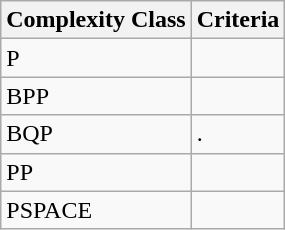<table class="wikitable">
<tr>
<th>Complexity Class</th>
<th>Criteria</th>
</tr>
<tr>
<td>P</td>
<td></td>
</tr>
<tr>
<td>BPP</td>
<td></td>
</tr>
<tr>
<td>BQP</td>
<td>.</td>
</tr>
<tr>
<td>PP</td>
<td></td>
</tr>
<tr>
<td>PSPACE</td>
<td></td>
</tr>
</table>
